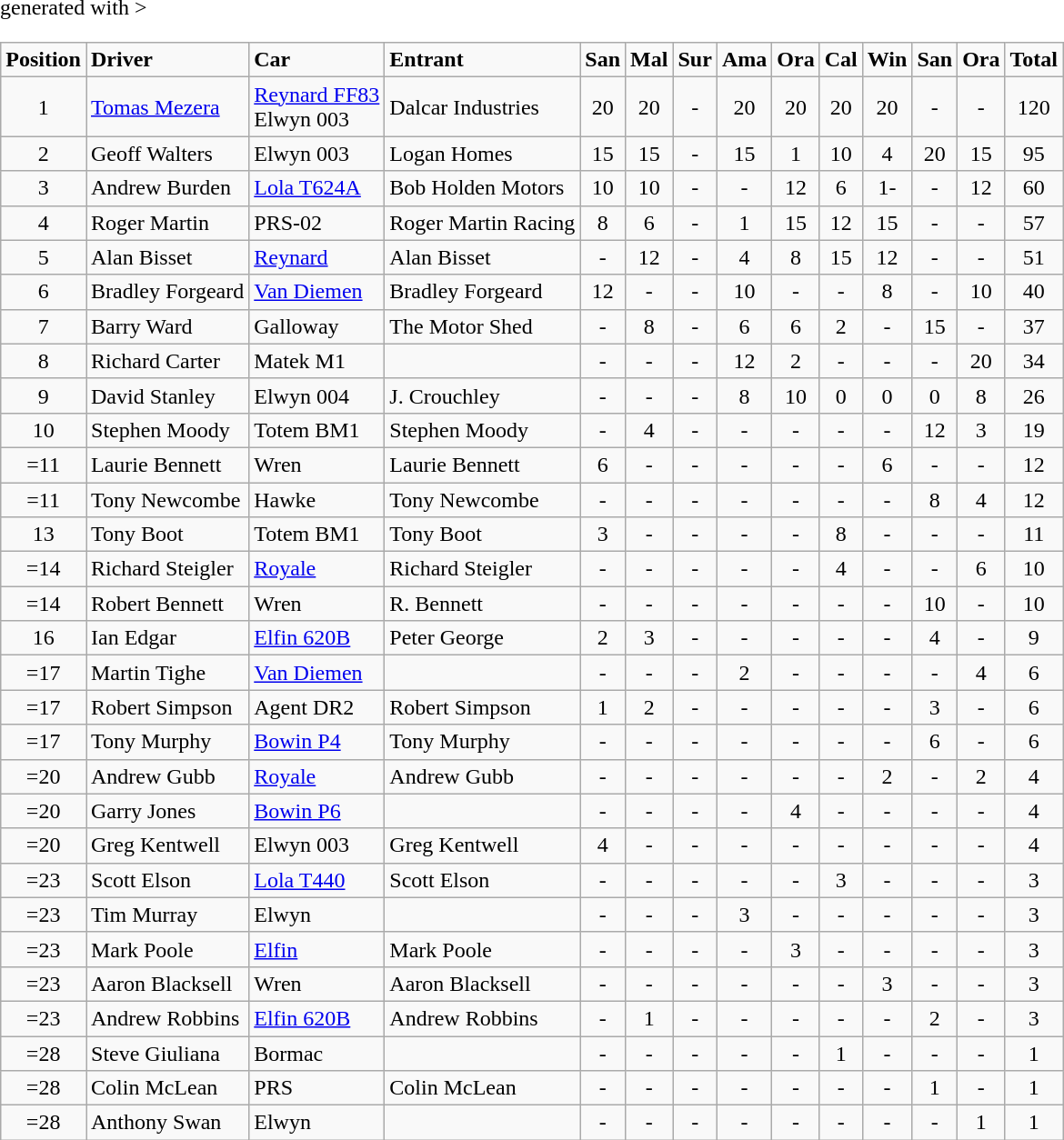<table class="wikitable" <hiddentext>generated with >
<tr style="font-weight:bold">
<td align="center">Position</td>
<td>Driver</td>
<td>Car</td>
<td>Entrant</td>
<td>San</td>
<td>Mal</td>
<td>Sur</td>
<td>Ama</td>
<td>Ora</td>
<td>Cal</td>
<td>Win</td>
<td>San</td>
<td>Ora</td>
<td>Total</td>
</tr>
<tr>
<td align="center">1</td>
<td><a href='#'>Tomas Mezera</a></td>
<td><a href='#'>Reynard FF83</a> <br> Elwyn 003</td>
<td>Dalcar Industries</td>
<td align="center">20</td>
<td align="center">20</td>
<td align="center">-</td>
<td align="center">20</td>
<td align="center">20</td>
<td align="center">20</td>
<td align="center">20</td>
<td align="center">-</td>
<td align="center">-</td>
<td align="center">120</td>
</tr>
<tr>
<td align="center">2</td>
<td>Geoff Walters</td>
<td>Elwyn 003</td>
<td>Logan Homes</td>
<td align="center">15</td>
<td align="center">15</td>
<td align="center">-</td>
<td align="center">15</td>
<td align="center">1</td>
<td align="center">10</td>
<td align="center">4</td>
<td align="center">20</td>
<td align="center">15</td>
<td align="center">95</td>
</tr>
<tr>
<td align="center">3</td>
<td>Andrew Burden</td>
<td><a href='#'>Lola T624A</a></td>
<td>Bob Holden Motors</td>
<td align="center">10</td>
<td align="center">10</td>
<td align="center">-</td>
<td align="center">-</td>
<td align="center">12</td>
<td align="center">6</td>
<td align="center">1-</td>
<td align="center">-</td>
<td align="center">12</td>
<td align="center">60</td>
</tr>
<tr>
<td align="center">4</td>
<td>Roger Martin</td>
<td>PRS-02</td>
<td>Roger Martin Racing</td>
<td align="center">8</td>
<td align="center">6</td>
<td align="center">-</td>
<td align="center">1</td>
<td align="center">15</td>
<td align="center">12</td>
<td align="center">15</td>
<td align="center">-</td>
<td align="center">-</td>
<td align="center">57</td>
</tr>
<tr>
<td align="center">5</td>
<td>Alan Bisset</td>
<td><a href='#'>Reynard</a></td>
<td>Alan Bisset</td>
<td align="center">-</td>
<td align="center">12</td>
<td align="center">-</td>
<td align="center">4</td>
<td align="center">8</td>
<td align="center">15</td>
<td align="center">12</td>
<td align="center">-</td>
<td align="center">-</td>
<td align="center">51</td>
</tr>
<tr>
<td align="center">6</td>
<td>Bradley Forgeard</td>
<td><a href='#'>Van Diemen</a></td>
<td>Bradley Forgeard</td>
<td align="center">12</td>
<td align="center">-</td>
<td align="center">-</td>
<td align="center">10</td>
<td align="center">-</td>
<td align="center">-</td>
<td align="center">8</td>
<td align="center">-</td>
<td align="center">10</td>
<td align="center">40</td>
</tr>
<tr>
<td align="center">7</td>
<td>Barry Ward</td>
<td>Galloway</td>
<td>The Motor Shed</td>
<td align="center">-</td>
<td align="center">8</td>
<td align="center">-</td>
<td align="center">6</td>
<td align="center">6</td>
<td align="center">2</td>
<td align="center">-</td>
<td align="center">15</td>
<td align="center">-</td>
<td align="center">37</td>
</tr>
<tr>
<td align="center">8</td>
<td>Richard Carter</td>
<td>Matek M1</td>
<td></td>
<td align="center">-</td>
<td align="center">-</td>
<td align="center">-</td>
<td align="center">12</td>
<td align="center">2</td>
<td align="center">-</td>
<td align="center">-</td>
<td align="center">-</td>
<td align="center">20</td>
<td align="center">34</td>
</tr>
<tr>
<td align="center">9</td>
<td>David Stanley</td>
<td>Elwyn 004</td>
<td>J. Crouchley</td>
<td align="center">-</td>
<td align="center">-</td>
<td align="center">-</td>
<td align="center">8</td>
<td align="center">10</td>
<td align="center">0</td>
<td align="center">0</td>
<td align="center">0</td>
<td align="center">8</td>
<td align="center">26</td>
</tr>
<tr>
<td align="center">10</td>
<td>Stephen Moody</td>
<td>Totem BM1</td>
<td>Stephen Moody</td>
<td align="center">-</td>
<td align="center">4</td>
<td align="center">-</td>
<td align="center">-</td>
<td align="center">-</td>
<td align="center">-</td>
<td align="center">-</td>
<td align="center">12</td>
<td align="center">3</td>
<td align="center">19</td>
</tr>
<tr>
<td align="center">=11</td>
<td>Laurie Bennett</td>
<td>Wren</td>
<td>Laurie Bennett</td>
<td align="center">6</td>
<td align="center">-</td>
<td align="center">-</td>
<td align="center">-</td>
<td align="center">-</td>
<td align="center">-</td>
<td align="center">6</td>
<td align="center">-</td>
<td align="center">-</td>
<td align="center">12</td>
</tr>
<tr>
<td align="center">=11</td>
<td>Tony Newcombe</td>
<td>Hawke</td>
<td>Tony Newcombe</td>
<td align="center">-</td>
<td align="center">-</td>
<td align="center">-</td>
<td align="center">-</td>
<td align="center">-</td>
<td align="center">-</td>
<td align="center">-</td>
<td align="center">8</td>
<td align="center">4</td>
<td align="center">12</td>
</tr>
<tr>
<td align="center">13</td>
<td>Tony Boot</td>
<td>Totem BM1</td>
<td>Tony Boot</td>
<td align="center">3</td>
<td align="center">-</td>
<td align="center">-</td>
<td align="center">-</td>
<td align="center">-</td>
<td align="center">8</td>
<td align="center">-</td>
<td align="center">-</td>
<td align="center">-</td>
<td align="center">11</td>
</tr>
<tr>
<td align="center">=14</td>
<td>Richard Steigler</td>
<td><a href='#'>Royale</a></td>
<td>Richard Steigler</td>
<td align="center">-</td>
<td align="center">-</td>
<td align="center">-</td>
<td align="center">-</td>
<td align="center">-</td>
<td align="center">4</td>
<td align="center">-</td>
<td align="center">-</td>
<td align="center">6</td>
<td align="center">10</td>
</tr>
<tr>
<td align="center">=14</td>
<td>Robert Bennett</td>
<td>Wren</td>
<td>R. Bennett</td>
<td align="center">-</td>
<td align="center">-</td>
<td align="center">-</td>
<td align="center">-</td>
<td align="center">-</td>
<td align="center">-</td>
<td align="center">-</td>
<td align="center">10</td>
<td align="center">-</td>
<td align="center">10</td>
</tr>
<tr>
<td align="center">16</td>
<td>Ian Edgar</td>
<td><a href='#'>Elfin 620B</a></td>
<td>Peter George</td>
<td align="center">2</td>
<td align="center">3</td>
<td align="center">-</td>
<td align="center">-</td>
<td align="center">-</td>
<td align="center">-</td>
<td align="center">-</td>
<td align="center">4</td>
<td align="center">-</td>
<td align="center">9</td>
</tr>
<tr>
<td align="center">=17</td>
<td>Martin Tighe</td>
<td><a href='#'>Van Diemen</a></td>
<td></td>
<td align="center">-</td>
<td align="center">-</td>
<td align="center">-</td>
<td align="center">2</td>
<td align="center">-</td>
<td align="center">-</td>
<td align="center">-</td>
<td align="center">-</td>
<td align="center">4</td>
<td align="center">6</td>
</tr>
<tr>
<td align="center">=17</td>
<td>Robert Simpson</td>
<td>Agent DR2</td>
<td>Robert Simpson</td>
<td align="center">1</td>
<td align="center">2</td>
<td align="center">-</td>
<td align="center">-</td>
<td align="center">-</td>
<td align="center">-</td>
<td align="center">-</td>
<td align="center">3</td>
<td align="center">-</td>
<td align="center">6</td>
</tr>
<tr>
<td align="center">=17</td>
<td>Tony Murphy</td>
<td><a href='#'>Bowin P4</a></td>
<td>Tony Murphy</td>
<td align="center">-</td>
<td align="center">-</td>
<td align="center">-</td>
<td align="center">-</td>
<td align="center">-</td>
<td align="center">-</td>
<td align="center">-</td>
<td align="center">6</td>
<td align="center">-</td>
<td align="center">6</td>
</tr>
<tr>
<td align="center">=20</td>
<td>Andrew Gubb</td>
<td><a href='#'>Royale</a></td>
<td>Andrew Gubb</td>
<td align="center">-</td>
<td align="center">-</td>
<td align="center">-</td>
<td align="center">-</td>
<td align="center">-</td>
<td align="center">-</td>
<td align="center">2</td>
<td align="center">-</td>
<td align="center">2</td>
<td align="center">4</td>
</tr>
<tr>
<td align="center">=20</td>
<td>Garry Jones</td>
<td><a href='#'>Bowin P6</a></td>
<td></td>
<td align="center">-</td>
<td align="center">-</td>
<td align="center">-</td>
<td align="center">-</td>
<td align="center">4</td>
<td align="center">-</td>
<td align="center">-</td>
<td align="center">-</td>
<td align="center">-</td>
<td align="center">4</td>
</tr>
<tr>
<td align="center">=20</td>
<td>Greg Kentwell</td>
<td>Elwyn 003</td>
<td>Greg Kentwell</td>
<td align="center">4</td>
<td align="center">-</td>
<td align="center">-</td>
<td align="center">-</td>
<td align="center">-</td>
<td align="center">-</td>
<td align="center">-</td>
<td align="center">-</td>
<td align="center">-</td>
<td align="center">4</td>
</tr>
<tr>
<td align="center">=23</td>
<td>Scott Elson</td>
<td><a href='#'>Lola T440</a></td>
<td>Scott Elson</td>
<td align="center">-</td>
<td align="center">-</td>
<td align="center">-</td>
<td align="center">-</td>
<td align="center">-</td>
<td align="center">3</td>
<td align="center">-</td>
<td align="center">-</td>
<td align="center">-</td>
<td align="center">3</td>
</tr>
<tr>
<td align="center">=23</td>
<td>Tim Murray</td>
<td>Elwyn</td>
<td></td>
<td align="center">-</td>
<td align="center">-</td>
<td align="center">-</td>
<td align="center">3</td>
<td align="center">-</td>
<td align="center">-</td>
<td align="center">-</td>
<td align="center">-</td>
<td align="center">-</td>
<td align="center">3</td>
</tr>
<tr>
<td align="center">=23</td>
<td>Mark Poole</td>
<td><a href='#'>Elfin</a></td>
<td>Mark Poole</td>
<td align="center">-</td>
<td align="center">-</td>
<td align="center">-</td>
<td align="center">-</td>
<td align="center">3</td>
<td align="center">-</td>
<td align="center">-</td>
<td align="center">-</td>
<td align="center">-</td>
<td align="center">3</td>
</tr>
<tr>
<td align="center">=23</td>
<td>Aaron Blacksell</td>
<td>Wren</td>
<td>Aaron Blacksell</td>
<td align="center">-</td>
<td align="center">-</td>
<td align="center">-</td>
<td align="center">-</td>
<td align="center">-</td>
<td align="center">-</td>
<td align="center">3</td>
<td align="center">-</td>
<td align="center">-</td>
<td align="center">3</td>
</tr>
<tr>
<td align="center">=23</td>
<td>Andrew Robbins</td>
<td><a href='#'>Elfin 620B</a></td>
<td>Andrew Robbins</td>
<td align="center">-</td>
<td align="center">1</td>
<td align="center">-</td>
<td align="center">-</td>
<td align="center">-</td>
<td align="center">-</td>
<td align="center">-</td>
<td align="center">2</td>
<td align="center">-</td>
<td align="center">3</td>
</tr>
<tr>
<td align="center">=28</td>
<td>Steve Giuliana</td>
<td>Bormac</td>
<td></td>
<td align="center">-</td>
<td align="center">-</td>
<td align="center">-</td>
<td align="center">-</td>
<td align="center">-</td>
<td align="center">1</td>
<td align="center">-</td>
<td align="center">-</td>
<td align="center">-</td>
<td align="center">1</td>
</tr>
<tr>
<td align="center">=28</td>
<td>Colin McLean</td>
<td>PRS</td>
<td>Colin McLean</td>
<td align="center">-</td>
<td align="center">-</td>
<td align="center">-</td>
<td align="center">-</td>
<td align="center">-</td>
<td align="center">-</td>
<td align="center">-</td>
<td align="center">1</td>
<td align="center">-</td>
<td align="center">1</td>
</tr>
<tr>
<td align="center">=28</td>
<td>Anthony Swan</td>
<td>Elwyn</td>
<td></td>
<td align="center">-</td>
<td align="center">-</td>
<td align="center">-</td>
<td align="center">-</td>
<td align="center">-</td>
<td align="center">-</td>
<td align="center">-</td>
<td align="center">-</td>
<td align="center">1</td>
<td align="center">1</td>
</tr>
</table>
